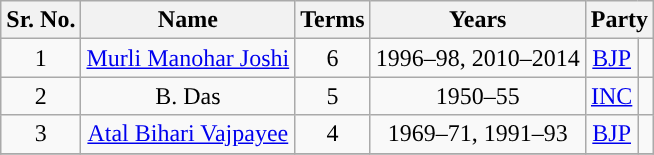<table class="wikitable sortable">
<tr>
<th>Sr. No.</th>
<th>Name</th>
<th>Terms</th>
<th>Years</th>
<th colspan="2">Party</th>
</tr>
<tr align=center>
<td>1</td>
<td><a href='#'>Murli Manohar Joshi</a></td>
<td>6</td>
<td>1996–98, 2010–2014</td>
<td><a href='#'>BJP</a></td>
<td width="3px"></td>
</tr>
<tr align=center>
<td>2</td>
<td>B. Das</td>
<td>5</td>
<td>1950–55</td>
<td rowspan="1"><a href='#'>INC</a></td>
<td width="3px"></td>
</tr>
<tr align="center">
<td>3</td>
<td><a href='#'>Atal Bihari Vajpayee</a></td>
<td>4</td>
<td>1969–71, 1991–93</td>
<td><a href='#'>BJP</a></td>
<td width="3px"></td>
</tr>
<tr align=center>
</tr>
</table>
